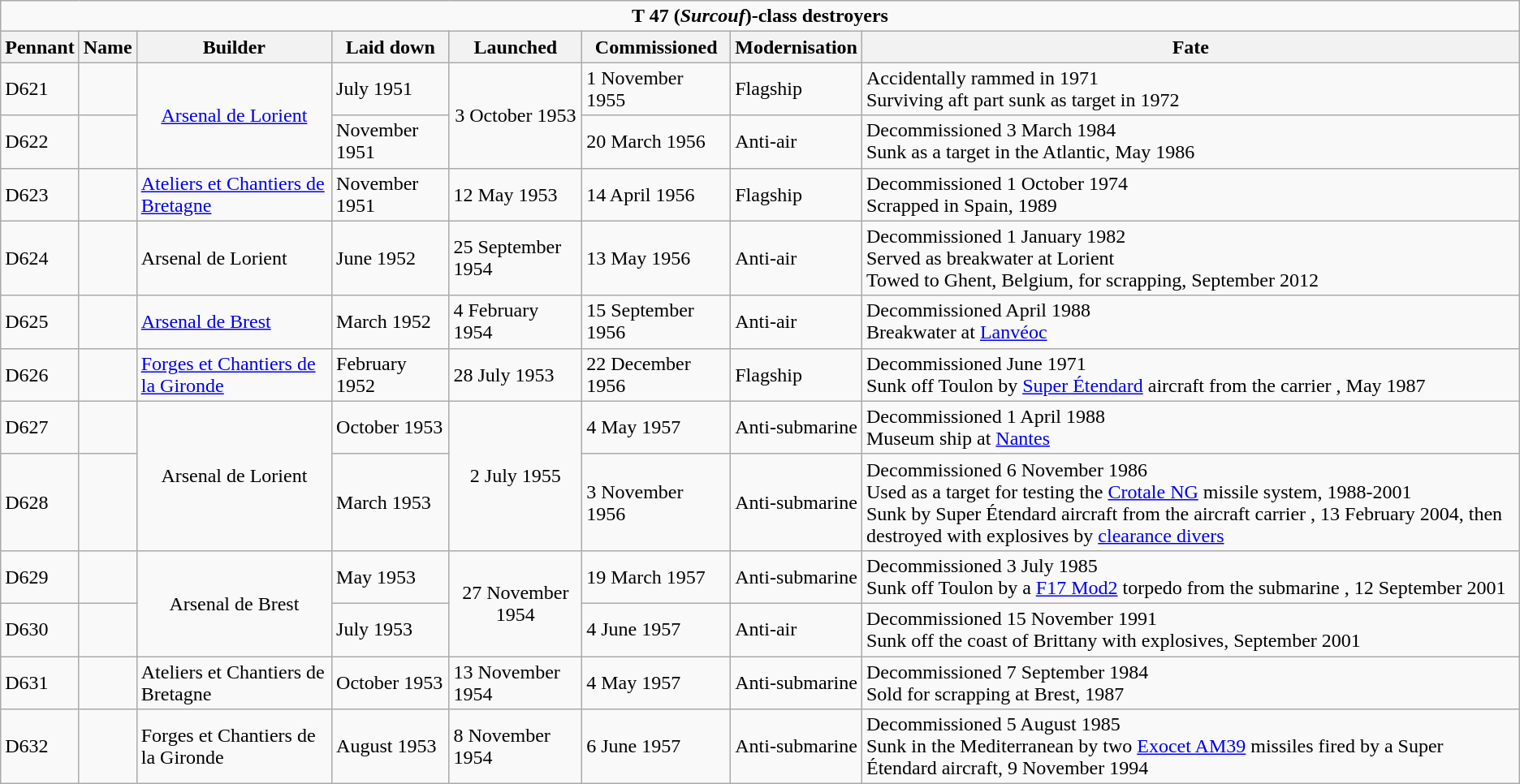<table class="wikitable">
<tr>
<td align=center colspan=8><strong>T 47 (<em>Surcouf</em>)-class destroyers</strong></td>
</tr>
<tr>
<th>Pennant</th>
<th>Name</th>
<th>Builder</th>
<th>Laid down</th>
<th>Launched</th>
<th>Commissioned</th>
<th>Modernisation</th>
<th>Fate</th>
</tr>
<tr>
<td>D621</td>
<td></td>
<td rowspan="2" align="center"><a href='#'>Arsenal de Lorient</a></td>
<td>July 1951</td>
<td rowspan="2" align="center">3 October 1953</td>
<td>1 November 1955</td>
<td>Flagship</td>
<td>Accidentally rammed in 1971<br>Surviving aft part sunk as target in 1972</td>
</tr>
<tr>
<td>D622</td>
<td></td>
<td>November 1951</td>
<td>20 March 1956</td>
<td>Anti-air</td>
<td>Decommissioned 3 March 1984<br>Sunk as a target in the Atlantic, May 1986</td>
</tr>
<tr>
<td>D623</td>
<td></td>
<td><a href='#'>Ateliers et Chantiers de Bretagne</a></td>
<td>November 1951</td>
<td>12 May 1953</td>
<td>14 April 1956</td>
<td>Flagship</td>
<td>Decommissioned 1 October 1974<br>Scrapped in Spain, 1989</td>
</tr>
<tr>
<td>D624</td>
<td></td>
<td>Arsenal de Lorient</td>
<td>June 1952</td>
<td>25 September 1954</td>
<td>13 May 1956</td>
<td>Anti-air</td>
<td>Decommissioned 1 January 1982<br>Served as breakwater at Lorient<br>Towed to Ghent, Belgium, for scrapping, September 2012</td>
</tr>
<tr>
<td>D625</td>
<td></td>
<td><a href='#'>Arsenal de Brest</a></td>
<td>March 1952</td>
<td>4 February 1954</td>
<td>15 September 1956</td>
<td>Anti-air</td>
<td>Decommissioned April 1988<br>Breakwater at <a href='#'>Lanvéoc</a></td>
</tr>
<tr>
<td>D626</td>
<td></td>
<td><a href='#'>Forges et Chantiers de la Gironde</a></td>
<td>February 1952</td>
<td>28 July 1953</td>
<td>22 December 1956</td>
<td>Flagship</td>
<td>Decommissioned June 1971<br>Sunk off Toulon by <a href='#'>Super Étendard</a> aircraft from the carrier , May 1987</td>
</tr>
<tr>
<td>D627</td>
<td></td>
<td rowspan="2" align="center">Arsenal de Lorient</td>
<td>October 1953</td>
<td rowspan="2" align="center">2 July 1955</td>
<td>4 May 1957</td>
<td>Anti-submarine</td>
<td>Decommissioned 1 April 1988<br>Museum ship at <a href='#'>Nantes</a></td>
</tr>
<tr>
<td>D628</td>
<td></td>
<td>March 1953</td>
<td>3 November 1956</td>
<td>Anti-submarine</td>
<td>Decommissioned 6 November 1986<br>Used as a target for testing the <a href='#'>Crotale NG</a> missile system, 1988-2001<br>Sunk by Super Étendard aircraft from the aircraft carrier , 13 February 2004, then destroyed with explosives by <a href='#'>clearance divers</a></td>
</tr>
<tr>
<td>D629</td>
<td></td>
<td rowspan="2" align="center">Arsenal de Brest</td>
<td>May 1953</td>
<td rowspan="2" align="center">27 November 1954</td>
<td>19 March 1957</td>
<td>Anti-submarine</td>
<td>Decommissioned 3 July 1985<br>Sunk off Toulon by a <a href='#'>F17 Mod2</a> torpedo from the submarine , 12 September 2001</td>
</tr>
<tr>
<td>D630</td>
<td></td>
<td>July 1953</td>
<td>4 June 1957</td>
<td>Anti-air</td>
<td>Decommissioned 15 November 1991<br>Sunk off the coast of Brittany with explosives, September 2001</td>
</tr>
<tr>
<td>D631</td>
<td></td>
<td>Ateliers et Chantiers de Bretagne</td>
<td>October 1953</td>
<td>13 November 1954</td>
<td>4 May 1957</td>
<td>Anti-submarine</td>
<td>Decommissioned 7 September 1984<br>Sold for scrapping at Brest, 1987</td>
</tr>
<tr>
<td>D632</td>
<td></td>
<td>Forges et Chantiers de la Gironde</td>
<td>August 1953</td>
<td>8 November 1954</td>
<td>6 June 1957</td>
<td>Anti-submarine</td>
<td>Decommissioned 5 August 1985<br>Sunk in the Mediterranean by two <a href='#'>Exocet AM39</a> missiles fired by a Super Étendard aircraft, 9 November 1994</td>
</tr>
</table>
